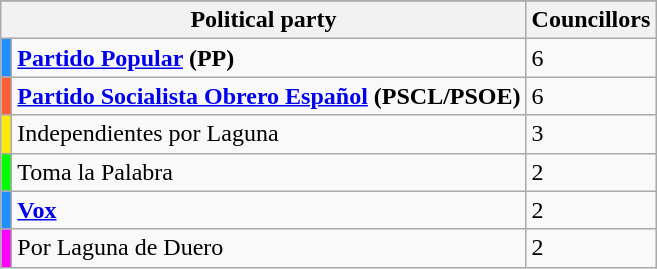<table class="wikitable" border="1">
<tr ---->
</tr>
<tr ---->
<th colspan=2>Political party</th>
<th>Councillors</th>
</tr>
<tr ---->
<td bgcolor="#1E90FF"></td>
<td><strong><a href='#'>Partido Popular</a> (PP)</strong></td>
<td>6</td>
</tr>
<tr ---->
<td bgcolor="#ff6033"></td>
<td><strong><a href='#'>Partido Socialista Obrero Español</a> (PSCL/PSOE)</strong></td>
<td>6</td>
</tr>
<tr ---->
<td bgcolor="FDE910"></td>
<td>Independientes por Laguna</td>
<td>3</td>
</tr>
<tr ---->
<td bgcolor="00FF00"></td>
<td>Toma la Palabra</td>
<td>2</td>
</tr>
<tr ---->
<td bgcolor="#1E90FF"></td>
<td><strong><a href='#'>Vox</a></strong></td>
<td>2</td>
</tr>
<tr ---->
<td bgcolor="#FF00FF"></td>
<td>Por Laguna de Duero</td>
<td>2</td>
</tr>
</table>
